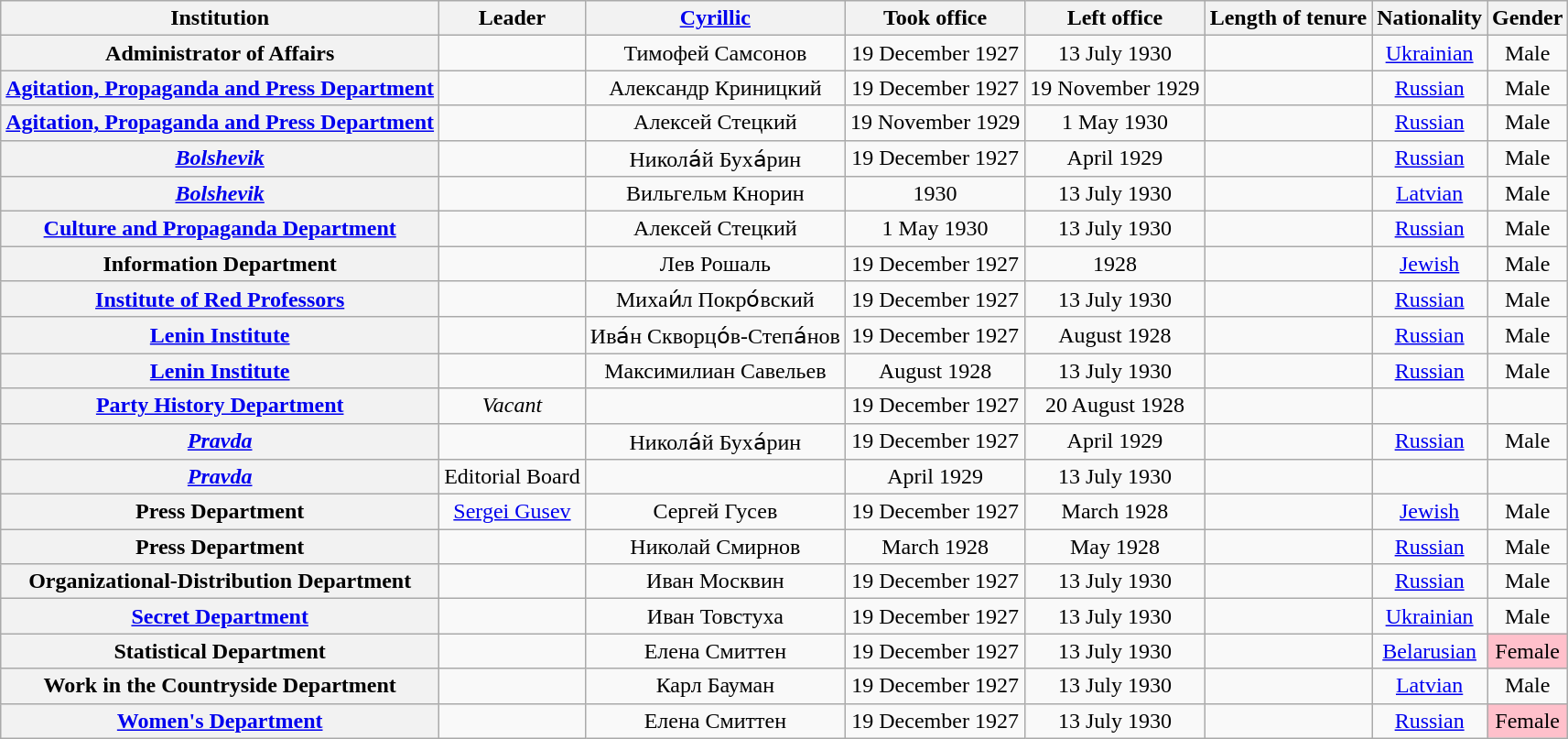<table class="wikitable sortable plainrowheaders" style=text-align:center>
<tr>
<th scope="col">Institution</th>
<th scope="col">Leader</th>
<th scope="col" class="unsortable"><a href='#'>Cyrillic</a></th>
<th scope="col">Took office</th>
<th scope="col">Left office</th>
<th scope="col">Length of tenure</th>
<th scope="col">Nationality</th>
<th scope="col">Gender</th>
</tr>
<tr>
<th scope="row">Administrator of Affairs</th>
<td></td>
<td>Тимофей Самсонов</td>
<td>19 December 1927</td>
<td>13 July 1930</td>
<td></td>
<td><a href='#'>Ukrainian</a></td>
<td>Male</td>
</tr>
<tr>
<th scope="row"><a href='#'>Agitation, Propaganda and Press Department</a></th>
<td></td>
<td>Александр Криницкий</td>
<td>19 December 1927</td>
<td>19 November 1929</td>
<td></td>
<td><a href='#'>Russian</a></td>
<td>Male</td>
</tr>
<tr>
<th scope="row"><a href='#'>Agitation, Propaganda and Press Department</a></th>
<td></td>
<td>Алексей Стецкий</td>
<td>19 November 1929</td>
<td>1 May 1930</td>
<td></td>
<td><a href='#'>Russian</a></td>
<td>Male</td>
</tr>
<tr>
<th scope="row"><em><a href='#'>Bolshevik</a></em></th>
<td></td>
<td>Никола́й Буха́рин</td>
<td>19 December 1927</td>
<td>April 1929</td>
<td></td>
<td><a href='#'>Russian</a></td>
<td>Male</td>
</tr>
<tr>
<th scope="row"><em><a href='#'>Bolshevik</a></em></th>
<td></td>
<td>Вильгельм Кнорин</td>
<td>1930</td>
<td>13 July 1930</td>
<td></td>
<td><a href='#'>Latvian</a></td>
<td>Male</td>
</tr>
<tr>
<th scope="row"><a href='#'>Culture and Propaganda Department</a></th>
<td></td>
<td>Алексей Стецкий</td>
<td>1 May 1930</td>
<td>13 July 1930</td>
<td></td>
<td><a href='#'>Russian</a></td>
<td>Male</td>
</tr>
<tr>
<th scope="row">Information Department</th>
<td></td>
<td>Лев Рошаль</td>
<td>19 December 1927</td>
<td>1928</td>
<td></td>
<td><a href='#'>Jewish</a></td>
<td>Male</td>
</tr>
<tr>
<th scope="row"><a href='#'>Institute of Red Professors</a></th>
<td></td>
<td>Михаи́л Покро́вский</td>
<td>19 December 1927</td>
<td>13 July 1930</td>
<td></td>
<td><a href='#'>Russian</a></td>
<td>Male</td>
</tr>
<tr>
<th scope="row"><a href='#'>Lenin Institute</a></th>
<td></td>
<td>Ива́н Скворцо́в-Степа́нов</td>
<td>19 December 1927</td>
<td>August 1928</td>
<td></td>
<td><a href='#'>Russian</a></td>
<td>Male</td>
</tr>
<tr>
<th scope="row"><a href='#'>Lenin Institute</a></th>
<td></td>
<td>Максимилиан Савельев</td>
<td>August 1928</td>
<td>13 July 1930</td>
<td></td>
<td><a href='#'>Russian</a></td>
<td>Male</td>
</tr>
<tr>
<th scope="row"><a href='#'>Party History Department</a></th>
<td><em>Vacant</em></td>
<td></td>
<td>19 December 1927</td>
<td>20 August 1928</td>
<td></td>
<td></td>
<td></td>
</tr>
<tr>
<th scope="row"><em><a href='#'>Pravda</a></em></th>
<td></td>
<td>Никола́й Буха́рин</td>
<td>19 December 1927</td>
<td>April 1929</td>
<td></td>
<td><a href='#'>Russian</a></td>
<td>Male</td>
</tr>
<tr>
<th scope="row"><em><a href='#'>Pravda</a></em></th>
<td>Editorial Board</td>
<td></td>
<td>April 1929</td>
<td>13 July 1930</td>
<td></td>
<td></td>
<td></td>
</tr>
<tr>
<th scope="row">Press Department</th>
<td><a href='#'>Sergei Gusev</a></td>
<td>Сергей Гусев</td>
<td>19 December 1927</td>
<td>March 1928</td>
<td></td>
<td><a href='#'>Jewish</a></td>
<td>Male</td>
</tr>
<tr>
<th scope="row">Press Department</th>
<td></td>
<td>Николай Смирнов</td>
<td>March 1928</td>
<td>May 1928</td>
<td></td>
<td><a href='#'>Russian</a></td>
<td>Male</td>
</tr>
<tr>
<th scope="row">Organizational-Distribution Department</th>
<td></td>
<td>Иван Москвин</td>
<td>19 December 1927</td>
<td>13 July 1930</td>
<td></td>
<td><a href='#'>Russian</a></td>
<td>Male</td>
</tr>
<tr>
<th scope="row"><a href='#'>Secret Department</a></th>
<td></td>
<td>Иван Товстуха</td>
<td>19 December 1927</td>
<td>13 July 1930</td>
<td></td>
<td><a href='#'>Ukrainian</a></td>
<td>Male</td>
</tr>
<tr>
<th scope="row">Statistical Department</th>
<td></td>
<td>Елена Смиттен</td>
<td>19 December 1927</td>
<td>13 July 1930</td>
<td></td>
<td><a href='#'>Belarusian</a></td>
<td style="background: Pink">Female</td>
</tr>
<tr>
<th scope="row">Work in the Countryside Department</th>
<td></td>
<td>Карл Бауман</td>
<td>19 December 1927</td>
<td>13 July 1930</td>
<td></td>
<td><a href='#'>Latvian</a></td>
<td>Male</td>
</tr>
<tr>
<th scope="row"><a href='#'>Women's Department</a></th>
<td></td>
<td>Елена Смиттен</td>
<td>19 December 1927</td>
<td>13 July 1930</td>
<td></td>
<td><a href='#'>Russian</a></td>
<td style="background: Pink">Female</td>
</tr>
</table>
